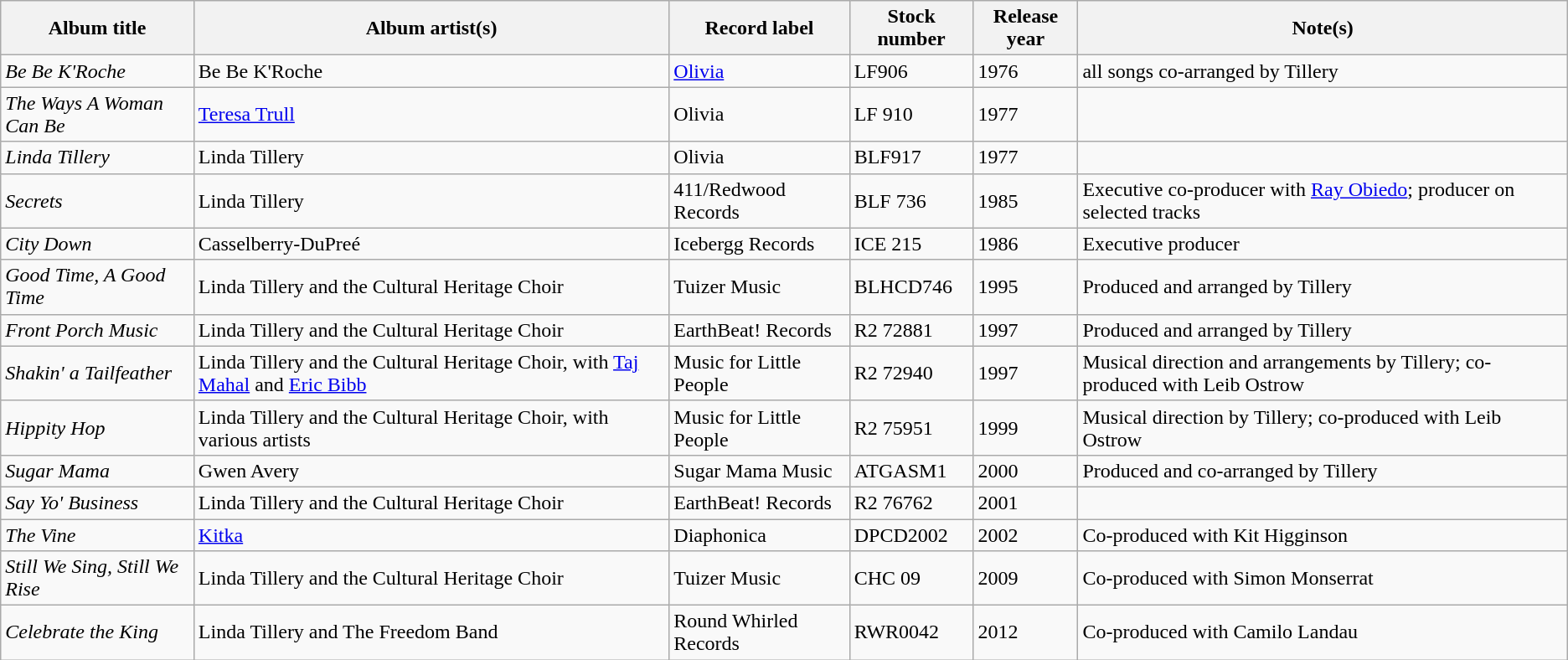<table class="wikitable sortable">
<tr>
<th scope="col">Album title</th>
<th scope="col">Album artist(s)</th>
<th scope="col">Record label</th>
<th scope="col">Stock number</th>
<th scope="col">Release year</th>
<th scope="col">Note(s)</th>
</tr>
<tr>
<td><em>Be Be K'Roche</em></td>
<td>Be Be K'Roche</td>
<td><a href='#'>Olivia</a></td>
<td>LF906</td>
<td>1976</td>
<td>all songs co-arranged by Tillery</td>
</tr>
<tr>
<td><em>The Ways A Woman Can Be</em></td>
<td><a href='#'>Teresa Trull</a></td>
<td>Olivia</td>
<td>LF 910</td>
<td>1977</td>
<td></td>
</tr>
<tr>
<td><em>Linda Tillery</em></td>
<td>Linda Tillery</td>
<td>Olivia</td>
<td>BLF917</td>
<td>1977</td>
<td></td>
</tr>
<tr>
<td><em>Secrets</em></td>
<td>Linda Tillery</td>
<td>411/Redwood Records</td>
<td>BLF 736</td>
<td>1985</td>
<td>Executive co-producer with <a href='#'>Ray Obiedo</a>; producer on selected tracks</td>
</tr>
<tr>
<td><em>City Down</em></td>
<td>Casselberry-DuPreé</td>
<td>Icebergg Records</td>
<td>ICE 215</td>
<td>1986</td>
<td>Executive producer</td>
</tr>
<tr>
<td><em>Good Time, A Good Time</em></td>
<td>Linda Tillery and the Cultural Heritage Choir</td>
<td>Tuizer Music</td>
<td>BLHCD746</td>
<td>1995</td>
<td>Produced and arranged by Tillery</td>
</tr>
<tr>
<td><em>Front Porch Music</em></td>
<td>Linda Tillery and the Cultural Heritage Choir</td>
<td>EarthBeat! Records</td>
<td>R2 72881</td>
<td>1997</td>
<td>Produced and arranged by Tillery</td>
</tr>
<tr>
<td><em>Shakin' a Tailfeather</em></td>
<td>Linda Tillery and the Cultural Heritage Choir, with <a href='#'>Taj Mahal</a> and <a href='#'>Eric Bibb</a></td>
<td>Music for Little People</td>
<td>R2 72940</td>
<td>1997</td>
<td>Musical direction and arrangements by Tillery; co-produced with Leib Ostrow</td>
</tr>
<tr>
<td><em>Hippity Hop</em></td>
<td>Linda Tillery and the Cultural Heritage Choir, with various artists</td>
<td>Music for Little People</td>
<td>R2 75951</td>
<td>1999</td>
<td>Musical direction by Tillery; co-produced with Leib Ostrow</td>
</tr>
<tr>
<td><em>Sugar Mama</em></td>
<td>Gwen Avery</td>
<td>Sugar Mama Music</td>
<td>ATGASM1</td>
<td>2000</td>
<td>Produced and co-arranged by Tillery</td>
</tr>
<tr>
<td><em>Say Yo' Business</em></td>
<td>Linda Tillery and the Cultural Heritage Choir</td>
<td>EarthBeat! Records</td>
<td>R2 76762</td>
<td>2001</td>
<td></td>
</tr>
<tr>
<td><em>The Vine</em></td>
<td><a href='#'>Kitka</a></td>
<td>Diaphonica</td>
<td>DPCD2002</td>
<td>2002</td>
<td>Co-produced with Kit Higginson</td>
</tr>
<tr>
<td><em>Still We Sing, Still We Rise</em></td>
<td>Linda Tillery and the Cultural Heritage Choir</td>
<td>Tuizer Music</td>
<td>CHC 09</td>
<td>2009</td>
<td>Co-produced with Simon Monserrat</td>
</tr>
<tr>
<td><em>Celebrate the King</em></td>
<td>Linda Tillery and The Freedom Band</td>
<td>Round Whirled Records</td>
<td>RWR0042</td>
<td>2012</td>
<td>Co-produced with Camilo Landau</td>
</tr>
</table>
